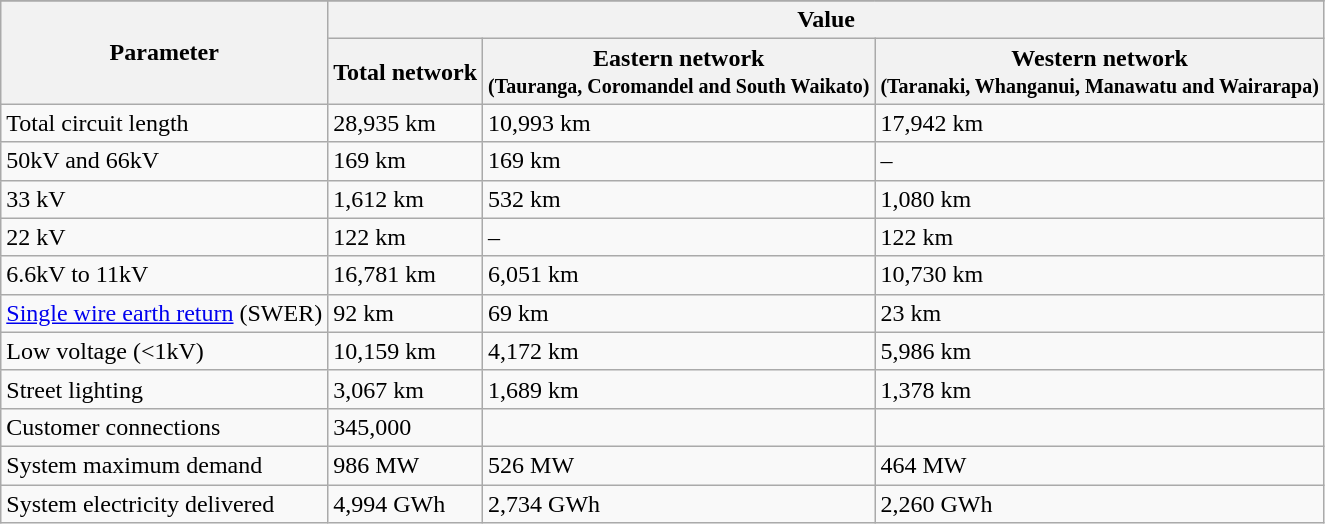<table class="wikitable">
<tr>
</tr>
<tr>
<th rowspan=2>Parameter</th>
<th colspan=4>Value</th>
</tr>
<tr>
<th>Total network</th>
<th>Eastern network <br><small>(Tauranga, Coromandel and South Waikato)</small></th>
<th>Western network <br><small>(Taranaki, Whanganui, Manawatu and Wairarapa)</small></th>
</tr>
<tr>
<td>Total circuit length</td>
<td>28,935 km</td>
<td>10,993 km</td>
<td>17,942 km</td>
</tr>
<tr>
<td>50kV and 66kV</td>
<td>169 km</td>
<td>169 km</td>
<td>–</td>
</tr>
<tr>
<td>33 kV</td>
<td>1,612 km</td>
<td>532 km</td>
<td>1,080 km</td>
</tr>
<tr>
<td>22 kV</td>
<td>122 km</td>
<td>–</td>
<td>122 km</td>
</tr>
<tr>
<td>6.6kV to 11kV</td>
<td>16,781 km</td>
<td>6,051 km</td>
<td>10,730 km</td>
</tr>
<tr>
<td><a href='#'>Single wire earth return</a> (SWER)</td>
<td>92 km</td>
<td>69 km</td>
<td>23 km</td>
</tr>
<tr>
<td>Low voltage (<1kV)</td>
<td>10,159 km</td>
<td>4,172 km</td>
<td>5,986 km</td>
</tr>
<tr>
<td>Street lighting</td>
<td>3,067 km</td>
<td>1,689 km</td>
<td>1,378 km</td>
</tr>
<tr>
<td>Customer connections</td>
<td>345,000</td>
<td></td>
<td></td>
</tr>
<tr>
<td>System maximum demand</td>
<td>986 MW</td>
<td>526 MW</td>
<td>464 MW</td>
</tr>
<tr>
<td>System electricity delivered</td>
<td>4,994 GWh</td>
<td>2,734 GWh</td>
<td>2,260 GWh</td>
</tr>
</table>
